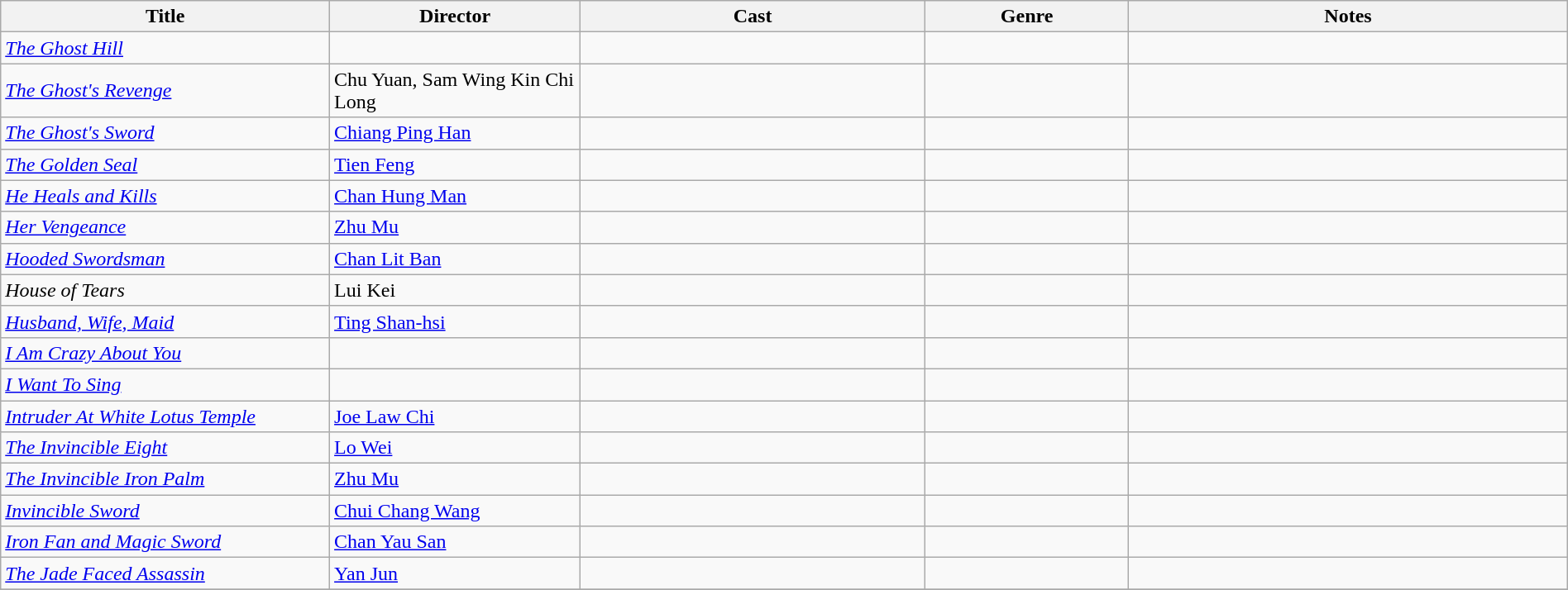<table class="wikitable" width= "100%">
<tr>
<th width=21%>Title</th>
<th width=16%>Director</th>
<th width=22%>Cast</th>
<th width=13%>Genre</th>
<th width=28%>Notes</th>
</tr>
<tr>
<td><em><a href='#'>The Ghost Hill</a></em></td>
<td></td>
<td></td>
<td></td>
<td></td>
</tr>
<tr>
<td><em><a href='#'>The Ghost's Revenge</a></em></td>
<td>Chu Yuan, Sam Wing Kin Chi Long</td>
<td></td>
<td></td>
<td></td>
</tr>
<tr>
<td><em><a href='#'>The Ghost's Sword</a></em></td>
<td><a href='#'>Chiang Ping Han</a></td>
<td></td>
<td></td>
<td></td>
</tr>
<tr>
<td><em><a href='#'>The Golden Seal</a></em></td>
<td><a href='#'>Tien Feng</a></td>
<td></td>
<td></td>
<td></td>
</tr>
<tr>
<td><em><a href='#'>He Heals and Kills</a></em></td>
<td><a href='#'>Chan Hung Man</a></td>
<td></td>
<td></td>
<td></td>
</tr>
<tr>
<td><em><a href='#'>Her Vengeance</a></em></td>
<td><a href='#'>Zhu Mu</a></td>
<td></td>
<td></td>
<td></td>
</tr>
<tr>
<td><em><a href='#'>Hooded Swordsman</a></em></td>
<td><a href='#'>Chan Lit Ban</a></td>
<td></td>
<td></td>
<td></td>
</tr>
<tr>
<td><em>House of Tears</em></td>
<td>Lui Kei</td>
<td></td>
<td></td>
<td></td>
</tr>
<tr>
<td><em><a href='#'>Husband, Wife, Maid</a></em></td>
<td><a href='#'>Ting Shan-hsi</a></td>
<td></td>
<td></td>
<td></td>
</tr>
<tr>
<td><em><a href='#'>I Am Crazy About You</a></em></td>
<td></td>
<td></td>
<td></td>
<td></td>
</tr>
<tr>
<td><em><a href='#'>I Want To Sing</a></em></td>
<td></td>
<td></td>
<td></td>
<td></td>
</tr>
<tr>
<td><em><a href='#'>Intruder At White Lotus Temple</a></em></td>
<td><a href='#'>Joe Law Chi</a></td>
<td></td>
<td></td>
<td></td>
</tr>
<tr>
<td><em><a href='#'>The Invincible Eight</a></em></td>
<td><a href='#'>Lo Wei</a></td>
<td></td>
<td></td>
<td></td>
</tr>
<tr>
<td><em><a href='#'>The Invincible Iron Palm</a></em></td>
<td><a href='#'>Zhu Mu</a></td>
<td></td>
<td></td>
<td></td>
</tr>
<tr>
<td><em><a href='#'>Invincible Sword</a></em></td>
<td><a href='#'>Chui Chang Wang</a></td>
<td></td>
<td></td>
<td></td>
</tr>
<tr>
<td><em><a href='#'>Iron Fan and Magic Sword</a></em></td>
<td><a href='#'>Chan Yau San</a></td>
<td></td>
<td></td>
<td></td>
</tr>
<tr>
<td><em><a href='#'>The Jade Faced Assassin</a></em></td>
<td><a href='#'>Yan Jun</a></td>
<td></td>
<td></td>
<td></td>
</tr>
<tr>
</tr>
</table>
